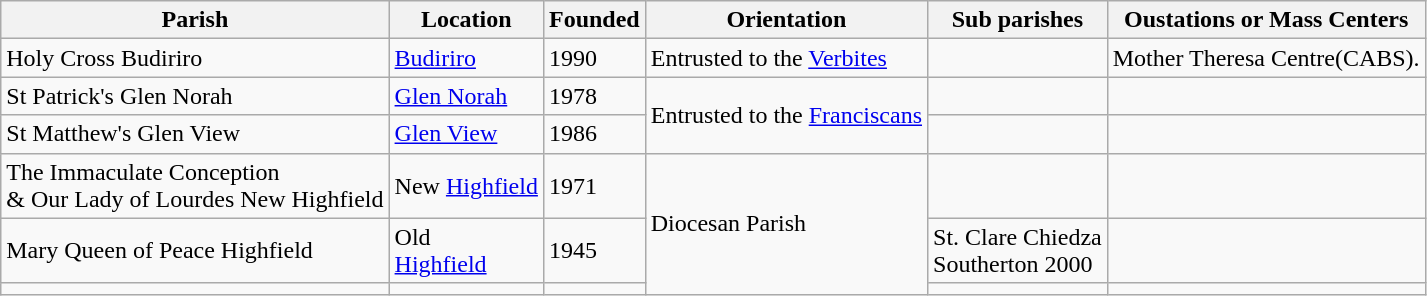<table class="wikitable sortable">
<tr>
<th>Parish</th>
<th>Location</th>
<th>Founded</th>
<th>Orientation</th>
<th>Sub parishes</th>
<th>Oustations or Mass Centers</th>
</tr>
<tr>
<td>Holy Cross Budiriro</td>
<td><a href='#'>Budiriro</a></td>
<td>1990</td>
<td>Entrusted to the <a href='#'>Verbites</a></td>
<td></td>
<td>Mother Theresa Centre(CABS).</td>
</tr>
<tr>
<td>St Patrick's Glen Norah</td>
<td><a href='#'>Glen Norah</a></td>
<td>1978</td>
<td rowspan="2">Entrusted to the <a href='#'>Franciscans</a></td>
<td></td>
<td></td>
</tr>
<tr>
<td>St Matthew's Glen View</td>
<td><a href='#'>Glen View</a></td>
<td>1986</td>
<td></td>
<td></td>
</tr>
<tr>
<td>The Immaculate Conception<br>& Our Lady of Lourdes New Highfield</td>
<td>New <a href='#'>Highfield</a></td>
<td>1971</td>
<td rowspan="3">Diocesan Parish</td>
<td></td>
<td></td>
</tr>
<tr>
<td>Mary Queen of Peace Highfield</td>
<td>Old<br><a href='#'>Highfield</a></td>
<td>1945</td>
<td>St. Clare Chiedza<br>Southerton 2000</td>
<td></td>
</tr>
<tr>
<td></td>
<td></td>
<td></td>
<td></td>
<td></td>
</tr>
</table>
